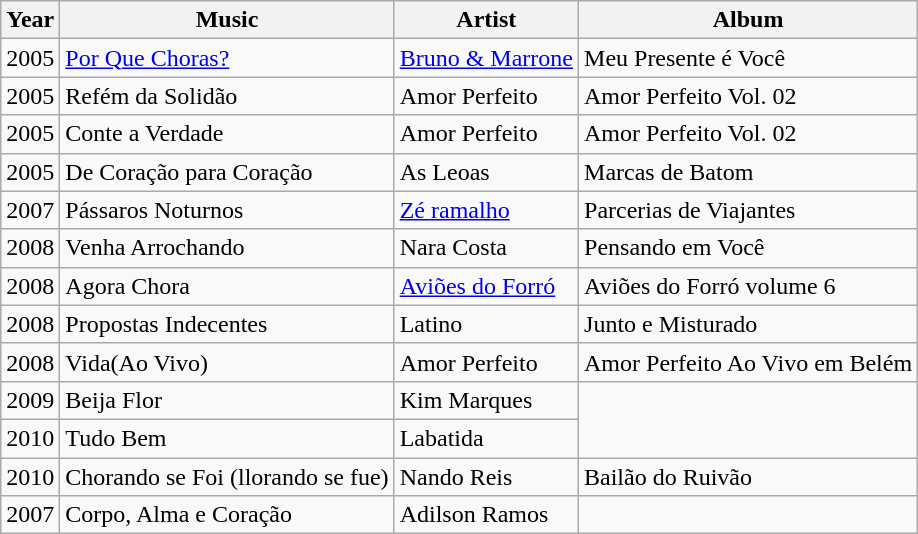<table class="wikitable">
<tr>
<th>Year</th>
<th>Music</th>
<th>Artist</th>
<th>Album</th>
</tr>
<tr>
<td>2005</td>
<td><a href='#'>Por Que Choras?</a></td>
<td><a href='#'>Bruno & Marrone</a></td>
<td>Meu Presente é Você</td>
</tr>
<tr>
<td>2005</td>
<td>Refém da Solidão</td>
<td>Amor Perfeito</td>
<td>Amor Perfeito Vol. 02</td>
</tr>
<tr>
<td>2005</td>
<td>Conte a Verdade</td>
<td>Amor Perfeito</td>
<td>Amor Perfeito Vol. 02</td>
</tr>
<tr>
<td>2005</td>
<td>De Coração para Coração</td>
<td>As Leoas</td>
<td>Marcas de Batom</td>
</tr>
<tr>
<td>2007</td>
<td>Pássaros Noturnos</td>
<td><a href='#'>Zé ramalho</a></td>
<td>Parcerias de Viajantes</td>
</tr>
<tr>
<td>2008</td>
<td>Venha Arrochando</td>
<td>Nara Costa</td>
<td>Pensando em Você</td>
</tr>
<tr>
<td>2008</td>
<td>Agora Chora</td>
<td><a href='#'>Aviões do Forró</a></td>
<td>Aviões do Forró volume 6</td>
</tr>
<tr>
<td>2008</td>
<td>Propostas Indecentes</td>
<td>Latino</td>
<td>Junto e Misturado</td>
</tr>
<tr>
<td>2008</td>
<td>Vida(Ao Vivo)</td>
<td>Amor Perfeito</td>
<td>Amor Perfeito Ao Vivo em Belém</td>
</tr>
<tr>
<td>2009</td>
<td>Beija Flor</td>
<td>Kim Marques</td>
</tr>
<tr>
<td>2010</td>
<td>Tudo Bem</td>
<td>Labatida</td>
</tr>
<tr>
<td>2010</td>
<td>Chorando se Foi (llorando se fue)</td>
<td>Nando Reis</td>
<td>Bailão do Ruivão</td>
</tr>
<tr>
<td>2007</td>
<td>Corpo, Alma e Coração</td>
<td>Adilson Ramos</td>
</tr>
</table>
